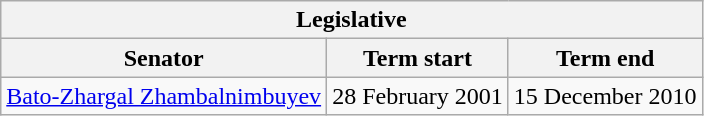<table class="wikitable sortable">
<tr>
<th colspan=3>Legislative</th>
</tr>
<tr>
<th>Senator</th>
<th>Term start</th>
<th>Term end</th>
</tr>
<tr>
<td><a href='#'>Bato-Zhargal Zhambalnimbuyev</a></td>
<td>28 February 2001</td>
<td>15 December 2010</td>
</tr>
</table>
